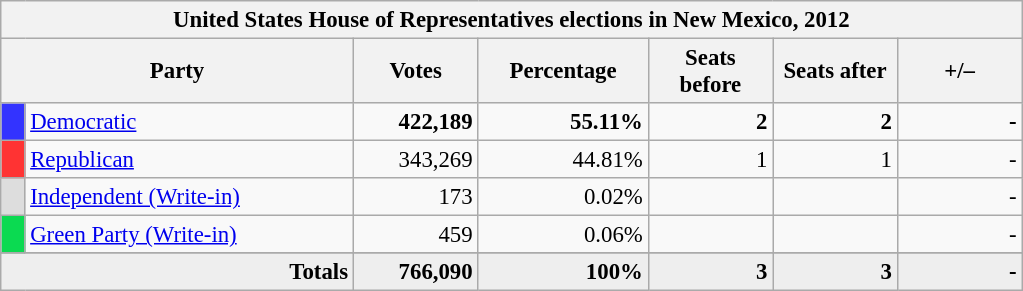<table class="wikitable" style="font-size: 95%;">
<tr>
<th colspan="7">United States House of Representatives elections in New Mexico, 2012</th>
</tr>
<tr>
<th colspan=2 style="width: 15em">Party</th>
<th style="width: 5em">Votes</th>
<th style="width: 7em">Percentage</th>
<th style="width: 5em">Seats before</th>
<th style="width: 5em">Seats after</th>
<th style="width: 5em">+/–</th>
</tr>
<tr>
<th style="background-color:#3333FF; width: 3px"></th>
<td style="width: 130px"><a href='#'>Democratic</a></td>
<td align="right"><strong>422,189</strong></td>
<td align="right"><strong>55.11%</strong></td>
<td align="right"><strong>2</strong></td>
<td align="right"><strong>2</strong></td>
<td align="right"><strong>-</strong></td>
</tr>
<tr>
<th style="background-color:#FF3333; width: 3px"></th>
<td style="width: 130px"><a href='#'>Republican</a></td>
<td align="right">343,269</td>
<td align="right">44.81%</td>
<td align="right">1</td>
<td align="right">1</td>
<td align="right">-</td>
</tr>
<tr>
<th style="background-color:#DDDDDD; width: 3px"></th>
<td style="width: 130px"><a href='#'>Independent (Write-in)</a></td>
<td align="right">173</td>
<td align="right">0.02%</td>
<td align="right"></td>
<td align="right"></td>
<td align="right">-</td>
</tr>
<tr>
<th style="background-color:#0BDA51; width: 3px"></th>
<td style="width: 130px"><a href='#'>Green Party (Write-in)</a></td>
<td align="right">459</td>
<td align="right">0.06%</td>
<td align="right"></td>
<td align="right"></td>
<td align="right">-</td>
</tr>
<tr>
</tr>
<tr bgcolor="#EEEEEE">
<td colspan="2" align="right"><strong>Totals</strong></td>
<td align="right"><strong>766,090</strong></td>
<td align="right"><strong>100%</strong></td>
<td align="right"><strong>3</strong></td>
<td align="right"><strong>3</strong></td>
<td align="right"><strong>-</strong></td>
</tr>
</table>
